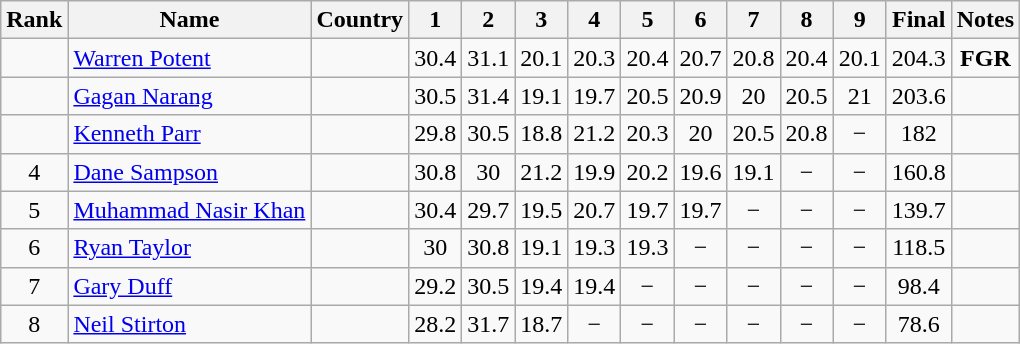<table class="wikitable sortable" style="text-align:center;">
<tr>
<th>Rank</th>
<th>Name</th>
<th>Country</th>
<th>1</th>
<th>2</th>
<th>3</th>
<th>4</th>
<th>5</th>
<th>6</th>
<th>7</th>
<th>8</th>
<th>9</th>
<th>Final</th>
<th>Notes</th>
</tr>
<tr>
<td></td>
<td align=left><a href='#'>Warren Potent</a></td>
<td align=left></td>
<td>30.4</td>
<td>31.1</td>
<td>20.1</td>
<td>20.3</td>
<td>20.4</td>
<td>20.7</td>
<td>20.8</td>
<td>20.4</td>
<td>20.1</td>
<td>204.3</td>
<td><strong>FGR</strong></td>
</tr>
<tr>
<td></td>
<td align=left><a href='#'>Gagan Narang</a></td>
<td align=left></td>
<td>30.5</td>
<td>31.4</td>
<td>19.1</td>
<td>19.7</td>
<td>20.5</td>
<td>20.9</td>
<td>20</td>
<td>20.5</td>
<td>21</td>
<td>203.6</td>
<td></td>
</tr>
<tr>
<td></td>
<td align=left><a href='#'>Kenneth Parr</a></td>
<td align=left></td>
<td>29.8</td>
<td>30.5</td>
<td>18.8</td>
<td>21.2</td>
<td>20.3</td>
<td>20</td>
<td>20.5</td>
<td>20.8</td>
<td>−</td>
<td>182</td>
<td></td>
</tr>
<tr>
<td>4</td>
<td align=left><a href='#'>Dane Sampson</a></td>
<td align=left></td>
<td>30.8</td>
<td>30</td>
<td>21.2</td>
<td>19.9</td>
<td>20.2</td>
<td>19.6</td>
<td>19.1</td>
<td>−</td>
<td>−</td>
<td>160.8</td>
<td></td>
</tr>
<tr>
<td>5</td>
<td align=left><a href='#'>Muhammad Nasir Khan</a></td>
<td align=left></td>
<td>30.4</td>
<td>29.7</td>
<td>19.5</td>
<td>20.7</td>
<td>19.7</td>
<td>19.7</td>
<td>−</td>
<td>−</td>
<td>−</td>
<td>139.7</td>
<td></td>
</tr>
<tr>
<td>6</td>
<td align=left><a href='#'>Ryan Taylor</a></td>
<td align=left></td>
<td>30</td>
<td>30.8</td>
<td>19.1</td>
<td>19.3</td>
<td>19.3</td>
<td>−</td>
<td>−</td>
<td>−</td>
<td>−</td>
<td>118.5</td>
<td></td>
</tr>
<tr>
<td>7</td>
<td align=left><a href='#'>Gary Duff</a></td>
<td align=left></td>
<td>29.2</td>
<td>30.5</td>
<td>19.4</td>
<td>19.4</td>
<td>−</td>
<td>−</td>
<td>−</td>
<td>−</td>
<td>−</td>
<td>98.4</td>
<td></td>
</tr>
<tr>
<td>8</td>
<td align=left><a href='#'>Neil Stirton</a></td>
<td align=left></td>
<td>28.2</td>
<td>31.7</td>
<td>18.7</td>
<td>−</td>
<td>−</td>
<td>−</td>
<td>−</td>
<td>−</td>
<td>−</td>
<td>78.6</td>
<td></td>
</tr>
</table>
